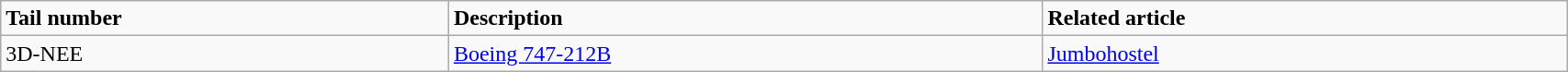<table class="wikitable" width="90%">
<tr>
<td><strong>Tail number</strong></td>
<td><strong>Description</strong></td>
<td><strong>Related article</strong></td>
</tr>
<tr>
<td>3D-NEE</td>
<td><a href='#'>Boeing 747-212B</a></td>
<td><a href='#'>Jumbohostel</a></td>
</tr>
</table>
